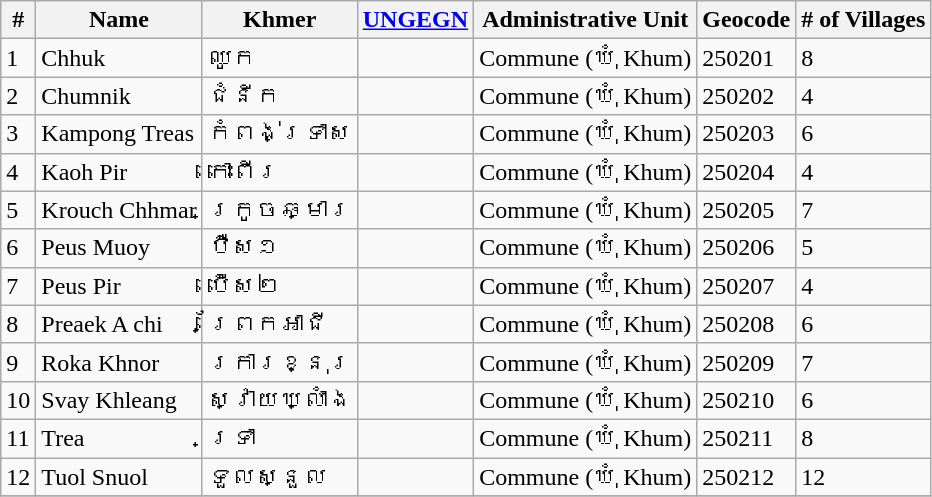<table class="wikitable sortable">
<tr>
<th>#</th>
<th>Name</th>
<th>Khmer</th>
<th><a href='#'>UNGEGN</a></th>
<th>Administrative Unit</th>
<th>Geocode</th>
<th># of Villages</th>
</tr>
<tr>
<td>1</td>
<td>Chhuk</td>
<td>ឈូក</td>
<td></td>
<td>Commune (ឃុំ Khum)</td>
<td>250201</td>
<td>8</td>
</tr>
<tr>
<td>2</td>
<td>Chumnik</td>
<td>ជំនីក</td>
<td></td>
<td>Commune (ឃុំ Khum)</td>
<td>250202</td>
<td>4</td>
</tr>
<tr>
<td>3</td>
<td>Kampong Treas</td>
<td>កំពង់ទ្រាស</td>
<td></td>
<td>Commune (ឃុំ Khum)</td>
<td>250203</td>
<td>6</td>
</tr>
<tr>
<td>4</td>
<td>Kaoh Pir</td>
<td>កោះពីរ</td>
<td></td>
<td>Commune (ឃុំ Khum)</td>
<td>250204</td>
<td>4</td>
</tr>
<tr>
<td>5</td>
<td>Krouch Chhmar</td>
<td>ក្រូចឆ្មារ</td>
<td></td>
<td>Commune (ឃុំ Khum)</td>
<td>250205</td>
<td>7</td>
</tr>
<tr>
<td>6</td>
<td>Peus Muoy</td>
<td>ប៉ឺស១</td>
<td></td>
<td>Commune (ឃុំ Khum)</td>
<td>250206</td>
<td>5</td>
</tr>
<tr>
<td>7</td>
<td>Peus Pir</td>
<td>ប៉ើស២</td>
<td></td>
<td>Commune (ឃុំ Khum)</td>
<td>250207</td>
<td>4</td>
</tr>
<tr>
<td>8</td>
<td>Preaek A chi</td>
<td>ព្រែកអាជី</td>
<td></td>
<td>Commune (ឃុំ Khum)</td>
<td>250208</td>
<td>6</td>
</tr>
<tr>
<td>9</td>
<td>Roka Khnor</td>
<td>រការខ្នុរ</td>
<td></td>
<td>Commune (ឃុំ Khum)</td>
<td>250209</td>
<td>7</td>
</tr>
<tr>
<td>10</td>
<td>Svay Khleang</td>
<td>ស្វាយឃ្លាំង</td>
<td></td>
<td>Commune (ឃុំ Khum)</td>
<td>250210</td>
<td>6</td>
</tr>
<tr>
<td>11</td>
<td>Trea</td>
<td>ទ្រា</td>
<td></td>
<td>Commune (ឃុំ Khum)</td>
<td>250211</td>
<td>8</td>
</tr>
<tr>
<td>12</td>
<td>Tuol Snuol</td>
<td>ទួលស្នួល</td>
<td></td>
<td>Commune (ឃុំ Khum)</td>
<td>250212</td>
<td>12</td>
</tr>
<tr>
</tr>
</table>
